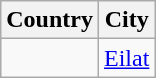<table class="wikitable">
<tr>
<th>Country</th>
<th>City</th>
</tr>
<tr>
<td></td>
<td><a href='#'>Eilat</a></td>
</tr>
</table>
